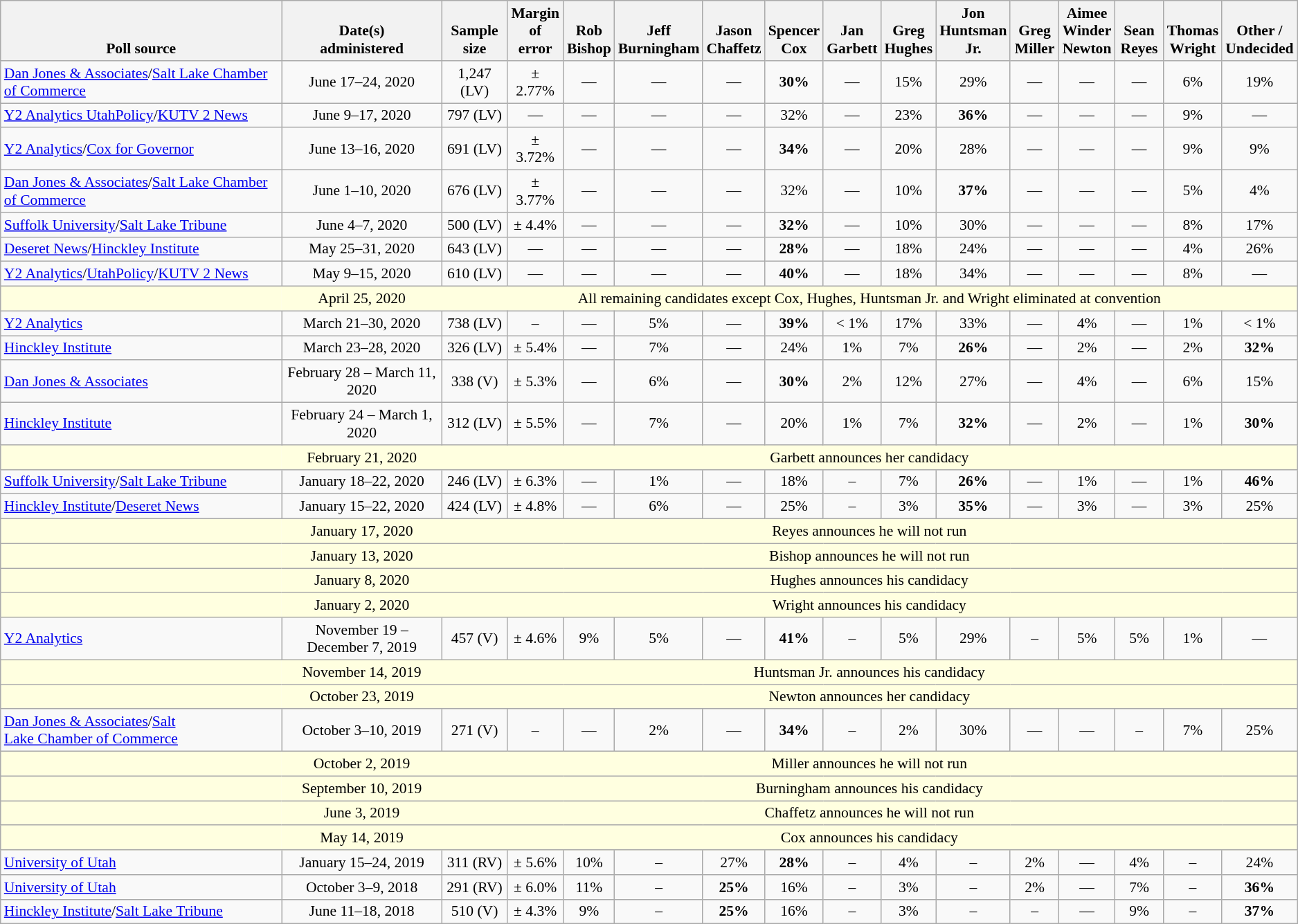<table class="wikitable" style="font-size:90%;text-align:center;">
<tr valign="bottom">
<th>Poll source</th>
<th>Date(s)<br>administered</th>
<th>Sample<br>size</th>
<th>Margin<br>of error</th>
<th style="width:40px;">Rob<br>Bishop</th>
<th style="width:40px;">Jeff<br>Burningham</th>
<th style="width:40px;">Jason<br>Chaffetz</th>
<th style="width:40px;">Spencer<br>Cox</th>
<th style="width:40px;">Jan<br>Garbett</th>
<th style="width:40px;">Greg<br>Hughes</th>
<th style="width:40px;">Jon<br>Huntsman Jr.</th>
<th style="width:40px;">Greg<br>Miller</th>
<th style="width:40px;">Aimee<br>Winder Newton</th>
<th style="width:40px;">Sean<br>Reyes</th>
<th style="width:40px;">Thomas<br>Wright</th>
<th>Other /<br>Undecided</th>
</tr>
<tr>
<td style="text-align:left;"><a href='#'>Dan Jones & Associates</a>/<a href='#'>Salt Lake Chamber of Commerce</a></td>
<td>June 17–24, 2020</td>
<td>1,247 (LV)</td>
<td>± 2.77%</td>
<td>—</td>
<td>—</td>
<td>—</td>
<td><strong>30%</strong></td>
<td>—</td>
<td>15%</td>
<td>29%</td>
<td>—</td>
<td>—</td>
<td>—</td>
<td>6%</td>
<td>19%</td>
</tr>
<tr>
<td style="text-align:left;""><a href='#'>Y2 Analytics UtahPolicy</a>/<a href='#'>KUTV 2 News</a></td>
<td>June 9–17, 2020</td>
<td>797 (LV)</td>
<td>—</td>
<td>—</td>
<td>—</td>
<td>—</td>
<td>32%</td>
<td>—</td>
<td>23%</td>
<td><strong>36%</strong></td>
<td>—</td>
<td>—</td>
<td>—</td>
<td>9%</td>
<td>—</td>
</tr>
<tr>
<td style="text-align:left;"><a href='#'>Y2 Analytics</a>/<a href='#'>Cox for Governor</a></td>
<td>June 13–16, 2020</td>
<td>691 (LV)</td>
<td>± 3.72%</td>
<td>—</td>
<td>—</td>
<td>—</td>
<td><strong>34%</strong></td>
<td>—</td>
<td>20%</td>
<td>28%</td>
<td>—</td>
<td>—</td>
<td>—</td>
<td>9%</td>
<td>9%</td>
</tr>
<tr>
<td style="text-align:left;"><a href='#'>Dan Jones & Associates</a>/<a href='#'>Salt Lake Chamber of Commerce</a></td>
<td>June 1–10, 2020</td>
<td>676 (LV)</td>
<td>± 3.77%</td>
<td>—</td>
<td>—</td>
<td>—</td>
<td>32%</td>
<td>—</td>
<td>10%</td>
<td><strong>37%</strong></td>
<td>—</td>
<td>—</td>
<td>—</td>
<td>5%</td>
<td>4%</td>
</tr>
<tr>
<td style="text-align:left;"><a href='#'>Suffolk University</a>/<a href='#'>Salt Lake Tribune</a></td>
<td>June 4–7, 2020</td>
<td>500 (LV)</td>
<td>± 4.4%</td>
<td>—</td>
<td>—</td>
<td>—</td>
<td><strong>32%</strong></td>
<td>—</td>
<td>10%</td>
<td>30%</td>
<td>—</td>
<td>—</td>
<td>—</td>
<td>8%</td>
<td>17%</td>
</tr>
<tr>
<td style="text-align:left;"><a href='#'>Deseret News</a>/<a href='#'>Hinckley Institute</a></td>
<td>May 25–31, 2020</td>
<td>643 (LV)</td>
<td>—</td>
<td>—</td>
<td>—</td>
<td>—</td>
<td><strong>28%</strong></td>
<td>—</td>
<td>18%</td>
<td>24%</td>
<td>—</td>
<td>—</td>
<td>—</td>
<td>4%</td>
<td>26%</td>
</tr>
<tr>
<td style="text-align:left;"><a href='#'>Y2 Analytics</a>/<a href='#'>UtahPolicy</a>/<a href='#'>KUTV 2 News</a></td>
<td>May 9–15, 2020</td>
<td>610 (LV)</td>
<td>—</td>
<td>—</td>
<td>—</td>
<td>—</td>
<td><strong>40%</strong></td>
<td>—</td>
<td>18%</td>
<td>34%</td>
<td>—</td>
<td>—</td>
<td>—</td>
<td>8%</td>
<td>—</td>
</tr>
<tr style="background:lightyellow;">
<td style="border-right-style:hidden;"></td>
<td style="border-right-style:hidden;">April 25, 2020</td>
<td colspan="15">All remaining candidates except Cox, Hughes, Huntsman Jr. and Wright eliminated at convention</td>
</tr>
<tr>
<td style="text-align:left;"><a href='#'>Y2 Analytics</a></td>
<td>March 21–30, 2020</td>
<td>738 (LV)</td>
<td>–</td>
<td>—</td>
<td>5%</td>
<td>—</td>
<td><strong>39%</strong></td>
<td>< 1%</td>
<td>17%</td>
<td>33%</td>
<td>—</td>
<td>4%</td>
<td>—</td>
<td>1%</td>
<td>< 1%</td>
</tr>
<tr>
<td style="text-align:left;"><a href='#'>Hinckley Institute</a></td>
<td>March 23–28, 2020</td>
<td>326 (LV)</td>
<td>± 5.4%</td>
<td>—</td>
<td>7%</td>
<td>—</td>
<td>24%</td>
<td>1%</td>
<td>7%</td>
<td><strong>26%</strong></td>
<td>—</td>
<td>2%</td>
<td>—</td>
<td>2%</td>
<td><strong>32%</strong></td>
</tr>
<tr>
<td style="text-align:left;"><a href='#'>Dan Jones & Associates</a></td>
<td>February 28 – March 11, 2020</td>
<td>338 (V)</td>
<td>± 5.3%</td>
<td>—</td>
<td>6%</td>
<td>—</td>
<td><strong>30%</strong></td>
<td>2%</td>
<td>12%</td>
<td>27%</td>
<td>—</td>
<td>4%</td>
<td>—</td>
<td>6%</td>
<td>15%</td>
</tr>
<tr>
<td style="text-align:left;"><a href='#'>Hinckley Institute</a></td>
<td>February 24 – March 1, 2020</td>
<td>312 (LV)</td>
<td>± 5.5%</td>
<td>—</td>
<td>7%</td>
<td>—</td>
<td>20%</td>
<td>1%</td>
<td>7%</td>
<td><strong>32%</strong></td>
<td>—</td>
<td>2%</td>
<td>—</td>
<td>1%</td>
<td><strong>30%</strong></td>
</tr>
<tr style="background:lightyellow;">
<td style="border-right-style:hidden;"></td>
<td style="border-right-style:hidden;">February 21, 2020</td>
<td colspan="15">Garbett announces her candidacy</td>
</tr>
<tr>
<td style="text-align:left;"><a href='#'>Suffolk University</a>/<a href='#'>Salt Lake Tribune</a></td>
<td>January 18–22, 2020</td>
<td>246 (LV)</td>
<td>± 6.3%</td>
<td>—</td>
<td>1%</td>
<td>—</td>
<td>18%</td>
<td>–</td>
<td>7%</td>
<td><strong>26%</strong></td>
<td>—</td>
<td>1%</td>
<td>—</td>
<td>1%</td>
<td><strong>46%</strong></td>
</tr>
<tr>
<td style="text-align:left;"><a href='#'>Hinckley Institute</a>/<a href='#'>Deseret News</a></td>
<td>January 15–22, 2020</td>
<td>424 (LV)</td>
<td>± 4.8%</td>
<td>—</td>
<td>6%</td>
<td>—</td>
<td>25%</td>
<td>–</td>
<td>3%</td>
<td><strong>35%</strong></td>
<td>—</td>
<td>3%</td>
<td>—</td>
<td>3%</td>
<td>25%</td>
</tr>
<tr style="background:lightyellow;">
<td style="border-right-style:hidden;"></td>
<td style="border-right-style:hidden;">January 17, 2020</td>
<td colspan="15">Reyes announces he will not run</td>
</tr>
<tr style="background:lightyellow;">
<td style="border-right-style:hidden;"></td>
<td style="border-right-style:hidden;">January 13, 2020</td>
<td colspan="15">Bishop announces he will not run</td>
</tr>
<tr style="background:lightyellow;">
<td style="border-right-style:hidden;"></td>
<td style="border-right-style:hidden;">January 8, 2020</td>
<td colspan="15">Hughes announces his candidacy</td>
</tr>
<tr style="background:lightyellow;">
<td style="border-right-style:hidden;"></td>
<td style="border-right-style:hidden;">January 2, 2020</td>
<td colspan="15">Wright announces his candidacy</td>
</tr>
<tr>
<td style="text-align:left;"><a href='#'>Y2 Analytics</a></td>
<td>November 19 – December 7, 2019</td>
<td>457 (V)</td>
<td>± 4.6%</td>
<td>9%</td>
<td>5%</td>
<td>—</td>
<td><strong>41%</strong></td>
<td>–</td>
<td>5%</td>
<td>29%</td>
<td>–</td>
<td>5%</td>
<td>5%</td>
<td>1%</td>
<td>—</td>
</tr>
<tr style="background:lightyellow;">
<td style="border-right-style:hidden;"></td>
<td style="border-right-style:hidden;">November 14, 2019</td>
<td colspan="15">Huntsman Jr. announces his candidacy</td>
</tr>
<tr style="background:lightyellow;">
<td style="border-right-style:hidden;"></td>
<td style="border-right-style:hidden;">October 23, 2019</td>
<td colspan="15">Newton announces her candidacy</td>
</tr>
<tr>
<td style="text-align:left;"><a href='#'>Dan Jones & Associates</a>/<a href='#'>Salt<br>Lake Chamber of Commerce</a></td>
<td>October 3–10, 2019</td>
<td>271 (V)</td>
<td>–</td>
<td>—</td>
<td>2%</td>
<td>—</td>
<td><strong>34%</strong></td>
<td>–</td>
<td>2%</td>
<td>30%</td>
<td>—</td>
<td>—</td>
<td>–</td>
<td>7%</td>
<td>25%</td>
</tr>
<tr style="background:lightyellow;">
<td style="border-right-style:hidden;"></td>
<td style="border-right-style:hidden;">October 2, 2019</td>
<td colspan="15">Miller announces he will not run</td>
</tr>
<tr style="background:lightyellow;">
<td style="border-right-style:hidden;"></td>
<td style="border-right-style:hidden;">September 10, 2019</td>
<td colspan="15">Burningham announces his candidacy</td>
</tr>
<tr style="background:lightyellow;">
<td style="border-right-style:hidden;"></td>
<td style="border-right-style:hidden;">June 3, 2019</td>
<td colspan="15">Chaffetz announces he will not run</td>
</tr>
<tr style="background:lightyellow;">
<td style="border-right-style:hidden;"></td>
<td style="border-right-style:hidden;">May 14, 2019</td>
<td colspan="15">Cox announces his candidacy</td>
</tr>
<tr>
<td style="text-align:left;"><a href='#'>University of Utah</a></td>
<td>January 15–24, 2019</td>
<td>311 (RV)</td>
<td>± 5.6%</td>
<td>10%</td>
<td>–</td>
<td>27%</td>
<td><strong>28%</strong></td>
<td>–</td>
<td>4%</td>
<td>–</td>
<td>2%</td>
<td>—</td>
<td>4%</td>
<td>–</td>
<td>24%</td>
</tr>
<tr>
<td style="text-align:left;"><a href='#'>University of Utah</a></td>
<td>October 3–9, 2018</td>
<td>291 (RV)</td>
<td>± 6.0%</td>
<td>11%</td>
<td>–</td>
<td><strong>25%</strong></td>
<td>16%</td>
<td>–</td>
<td>3%</td>
<td>–</td>
<td>2%</td>
<td>—</td>
<td>7%</td>
<td>–</td>
<td><strong>36%</strong></td>
</tr>
<tr>
<td style="text-align:left;"><a href='#'>Hinckley Institute</a>/<a href='#'>Salt Lake Tribune</a></td>
<td>June 11–18, 2018</td>
<td>510 (V)</td>
<td>± 4.3%</td>
<td>9%</td>
<td>–</td>
<td><strong>25%</strong></td>
<td>16%</td>
<td>–</td>
<td>3%</td>
<td>–</td>
<td>–</td>
<td>—</td>
<td>9%</td>
<td>–</td>
<td><strong>37%</strong></td>
</tr>
</table>
